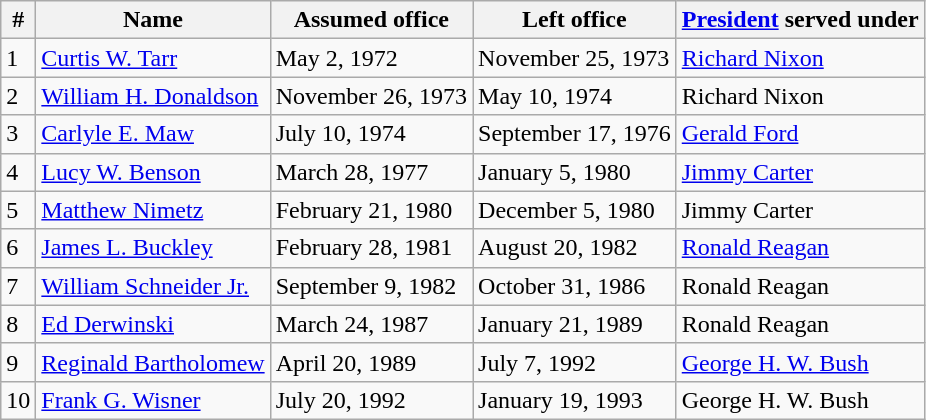<table class="wikitable">
<tr>
<th>#</th>
<th>Name</th>
<th>Assumed office</th>
<th>Left office</th>
<th><a href='#'>President</a> served under</th>
</tr>
<tr>
<td>1</td>
<td><a href='#'>Curtis W. Tarr</a></td>
<td>May 2, 1972</td>
<td>November 25, 1973</td>
<td><a href='#'>Richard Nixon</a></td>
</tr>
<tr>
<td>2</td>
<td><a href='#'>William H. Donaldson</a></td>
<td>November 26, 1973</td>
<td>May 10, 1974</td>
<td>Richard Nixon</td>
</tr>
<tr>
<td>3</td>
<td><a href='#'>Carlyle E. Maw</a></td>
<td>July 10, 1974</td>
<td>September 17, 1976</td>
<td><a href='#'>Gerald Ford</a></td>
</tr>
<tr>
<td>4</td>
<td><a href='#'>Lucy W. Benson</a></td>
<td>March 28, 1977</td>
<td>January 5, 1980</td>
<td><a href='#'>Jimmy Carter</a></td>
</tr>
<tr>
<td>5</td>
<td><a href='#'>Matthew Nimetz</a></td>
<td>February 21, 1980</td>
<td>December 5, 1980</td>
<td>Jimmy Carter</td>
</tr>
<tr>
<td>6</td>
<td><a href='#'>James L. Buckley</a></td>
<td>February 28, 1981</td>
<td>August 20, 1982</td>
<td><a href='#'>Ronald Reagan</a></td>
</tr>
<tr>
<td>7</td>
<td><a href='#'>William Schneider Jr.</a></td>
<td>September 9, 1982</td>
<td>October 31, 1986</td>
<td>Ronald Reagan</td>
</tr>
<tr>
<td>8</td>
<td><a href='#'>Ed Derwinski</a></td>
<td>March 24, 1987</td>
<td>January 21, 1989</td>
<td>Ronald Reagan</td>
</tr>
<tr>
<td>9</td>
<td><a href='#'>Reginald Bartholomew</a></td>
<td>April 20, 1989</td>
<td>July 7, 1992</td>
<td><a href='#'>George H. W. Bush</a></td>
</tr>
<tr>
<td>10</td>
<td><a href='#'>Frank G. Wisner</a></td>
<td>July 20, 1992</td>
<td>January 19, 1993</td>
<td>George H. W. Bush</td>
</tr>
</table>
